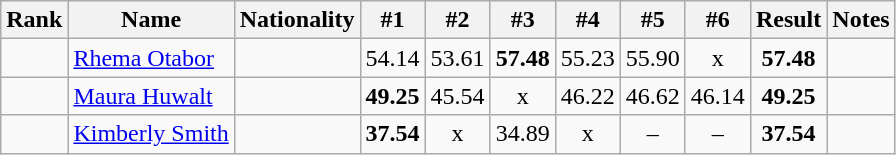<table class="wikitable sortable" style="text-align:center">
<tr>
<th>Rank</th>
<th>Name</th>
<th>Nationality</th>
<th>#1</th>
<th>#2</th>
<th>#3</th>
<th>#4</th>
<th>#5</th>
<th>#6</th>
<th>Result</th>
<th>Notes</th>
</tr>
<tr>
<td></td>
<td align=left><a href='#'>Rhema Otabor</a></td>
<td align=left></td>
<td>54.14</td>
<td>53.61</td>
<td><strong>57.48</strong></td>
<td>55.23</td>
<td>55.90</td>
<td>x</td>
<td><strong>57.48</strong></td>
<td></td>
</tr>
<tr>
<td></td>
<td align=left><a href='#'>Maura Huwalt</a></td>
<td align=left></td>
<td><strong>49.25</strong></td>
<td>45.54</td>
<td>x</td>
<td>46.22</td>
<td>46.62</td>
<td>46.14</td>
<td><strong>49.25</strong></td>
<td></td>
</tr>
<tr>
<td></td>
<td align=left><a href='#'>Kimberly Smith</a></td>
<td align=left></td>
<td><strong>37.54</strong></td>
<td>x</td>
<td>34.89</td>
<td>x</td>
<td>–</td>
<td>–</td>
<td><strong>37.54</strong></td>
<td></td>
</tr>
</table>
